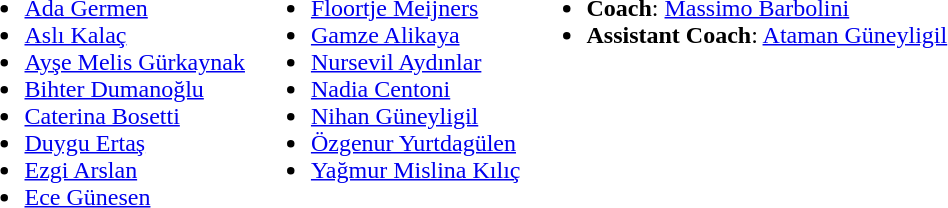<table>
<tr valign="top">
<td><br><ul><li> <a href='#'>Ada Germen</a></li><li> <a href='#'>Aslı Kalaç</a></li><li> <a href='#'>Ayşe Melis Gürkaynak</a></li><li> <a href='#'>Bihter Dumanoğlu</a></li><li> <a href='#'>Caterina Bosetti</a></li><li> <a href='#'>Duygu Ertaş</a></li><li> <a href='#'>Ezgi Arslan</a></li><li> <a href='#'>Ece Günesen</a></li></ul></td>
<td><br><ul><li> <a href='#'>Floortje Meijners</a></li><li> <a href='#'>Gamze Alikaya</a></li><li> <a href='#'>Nursevil Aydınlar</a></li><li> <a href='#'>Nadia Centoni</a></li><li> <a href='#'>Nihan Güneyligil</a></li><li> <a href='#'>Özgenur Yurtdagülen</a></li><li> <a href='#'>Yağmur Mislina Kılıç</a></li></ul></td>
<td><br><ul><li><strong>Coach</strong>:  <a href='#'>Massimo Barbolini</a></li><li><strong>Assistant Coach</strong>:  <a href='#'>Ataman Güneyligil</a></li></ul></td>
</tr>
</table>
